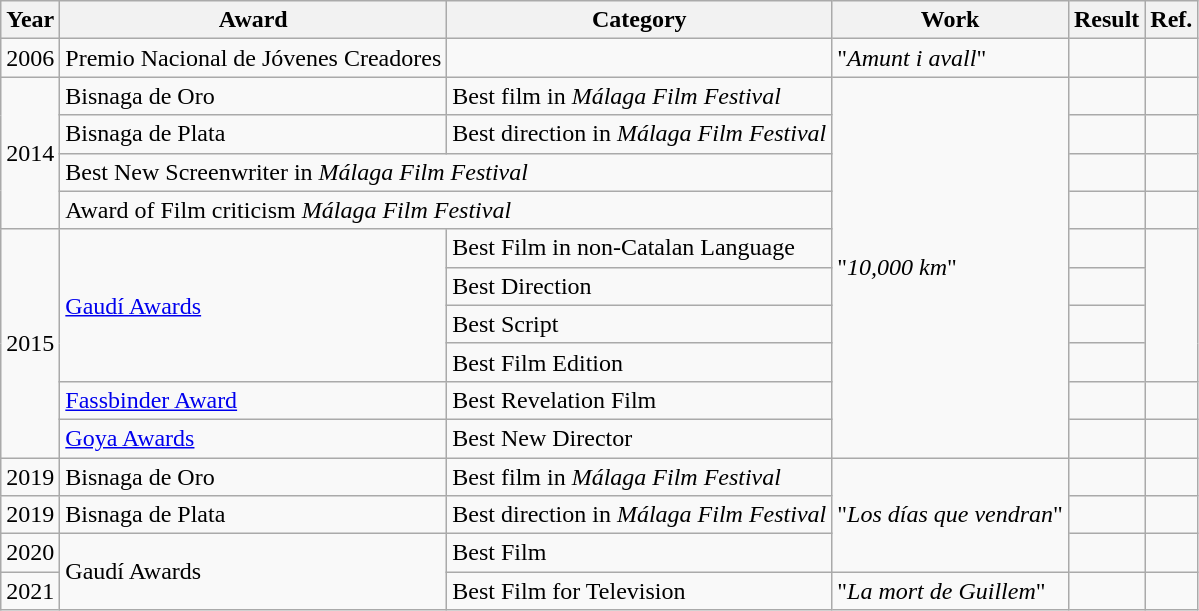<table class="wikitable">
<tr>
<th>Year</th>
<th>Award</th>
<th>Category</th>
<th>Work</th>
<th>Result</th>
<th>Ref.</th>
</tr>
<tr>
<td>2006</td>
<td>Premio Nacional de Jóvenes Creadores</td>
<td></td>
<td>"<em>Amunt i avall</em>"</td>
<td></td>
<td></td>
</tr>
<tr>
<td rowspan="4">2014</td>
<td>Bisnaga de Oro</td>
<td>Best film in <em>Málaga Film Festival</em></td>
<td rowspan="10">"<em>10,000 km</em>"</td>
<td></td>
<td></td>
</tr>
<tr>
<td>Bisnaga de Plata</td>
<td>Best direction in <em>Málaga Film Festival</em></td>
<td></td>
<td></td>
</tr>
<tr>
<td colspan="2">Best New Screenwriter in <em>Málaga Film Festival</em></td>
<td></td>
<td></td>
</tr>
<tr>
<td colspan="2">Award of Film criticism <em>Málaga Film Festival</em></td>
<td></td>
<td></td>
</tr>
<tr>
<td rowspan="6">2015</td>
<td rowspan="4"><a href='#'>Gaudí Awards</a></td>
<td>Best Film in non-Catalan Language</td>
<td></td>
<td rowspan="4"></td>
</tr>
<tr>
<td>Best Direction</td>
<td></td>
</tr>
<tr>
<td>Best Script</td>
<td></td>
</tr>
<tr>
<td>Best Film Edition</td>
<td></td>
</tr>
<tr>
<td><a href='#'>Fassbinder Award</a></td>
<td>Best Revelation Film</td>
<td></td>
<td></td>
</tr>
<tr>
<td><a href='#'>Goya Awards</a></td>
<td>Best New Director</td>
<td></td>
<td></td>
</tr>
<tr>
<td>2019</td>
<td>Bisnaga de Oro</td>
<td>Best film in <em>Málaga Film Festival</em></td>
<td rowspan="3">"<em>Los días que vendran</em>"</td>
<td></td>
<td></td>
</tr>
<tr>
<td>2019</td>
<td>Bisnaga de Plata</td>
<td>Best direction in <em>Málaga Film Festival</em></td>
<td></td>
<td></td>
</tr>
<tr>
<td>2020</td>
<td rowspan="2">Gaudí Awards</td>
<td>Best Film</td>
<td></td>
<td></td>
</tr>
<tr>
<td>2021</td>
<td>Best Film for Television</td>
<td>"<em>La mort de Guillem</em>"</td>
<td></td>
<td></td>
</tr>
</table>
